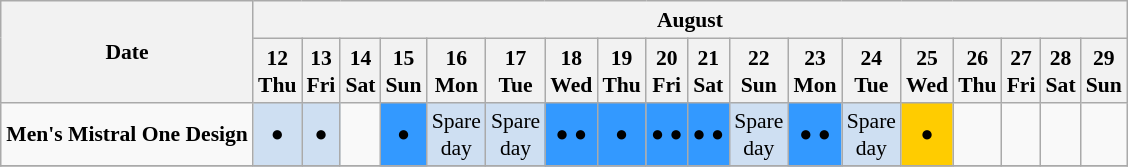<table class="wikitable" style="margin:0.5em auto; font-size:90%; line-height:1.25em;">
<tr>
<th rowspan=2>Date</th>
<th colspan=18>August</th>
</tr>
<tr>
<th>12<br>Thu</th>
<th>13<br>Fri</th>
<th>14<br>Sat</th>
<th>15<br>Sun</th>
<th>16<br>Mon</th>
<th>17<br>Tue</th>
<th>18<br>Wed</th>
<th>19<br>Thu</th>
<th>20<br>Fri</th>
<th>21<br>Sat</th>
<th>22<br>Sun</th>
<th>23<br>Mon</th>
<th>24<br>Tue</th>
<th>25<br>Wed</th>
<th>26<br>Thu</th>
<th>27<br>Fri</th>
<th>28<br>Sat</th>
<th>29<br>Sun</th>
</tr>
<tr align="center">
<td align="center"><strong>Men's Mistral One Design</strong></td>
<td bgcolor=#cedff2><span> ● </span></td>
<td bgcolor=#cedff2><span> ● </span></td>
<td></td>
<td bgcolor=#3399ff><span> ● </span></td>
<td bgcolor=#cedff2>Spare<br>day</td>
<td bgcolor=#cedff2>Spare<br>day</td>
<td bgcolor=#3399ff><span> ● ● </span></td>
<td bgcolor=#3399ff><span> ● </span></td>
<td bgcolor=#3399ff><span> ● ● </span></td>
<td bgcolor=#3399ff><span> ● ● </span></td>
<td bgcolor=#cedff2>Spare<br>day</td>
<td bgcolor=#3399ff><span> ● ● </span></td>
<td bgcolor=#cedff2>Spare<br>day</td>
<td bgcolor=#ffcc00><span> ● </span></td>
<td></td>
<td></td>
<td></td>
<td></td>
</tr>
<tr align="center">
</tr>
</table>
